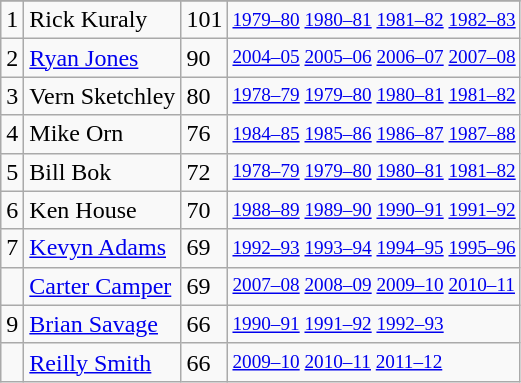<table class="wikitable">
<tr>
</tr>
<tr>
<td>1</td>
<td>Rick Kuraly</td>
<td>101</td>
<td style="font-size:80%;"><a href='#'>1979–80</a> <a href='#'>1980–81</a> <a href='#'>1981–82</a> <a href='#'>1982–83</a></td>
</tr>
<tr>
<td>2</td>
<td><a href='#'>Ryan Jones</a></td>
<td>90</td>
<td style="font-size:80%;"><a href='#'>2004–05</a> <a href='#'>2005–06</a> <a href='#'>2006–07</a> <a href='#'>2007–08</a></td>
</tr>
<tr>
<td>3</td>
<td>Vern Sketchley</td>
<td>80</td>
<td style="font-size:80%;"><a href='#'>1978–79</a> <a href='#'>1979–80</a> <a href='#'>1980–81</a> <a href='#'>1981–82</a></td>
</tr>
<tr>
<td>4</td>
<td>Mike Orn</td>
<td>76</td>
<td style="font-size:80%;"><a href='#'>1984–85</a> <a href='#'>1985–86</a> <a href='#'>1986–87</a> <a href='#'>1987–88</a></td>
</tr>
<tr>
<td>5</td>
<td>Bill Bok</td>
<td>72</td>
<td style="font-size:80%;"><a href='#'>1978–79</a> <a href='#'>1979–80</a> <a href='#'>1980–81</a> <a href='#'>1981–82</a></td>
</tr>
<tr>
<td>6</td>
<td>Ken House</td>
<td>70</td>
<td style="font-size:80%;"><a href='#'>1988–89</a> <a href='#'>1989–90</a> <a href='#'>1990–91</a> <a href='#'>1991–92</a></td>
</tr>
<tr>
<td>7</td>
<td><a href='#'>Kevyn Adams</a></td>
<td>69</td>
<td style="font-size:80%;"><a href='#'>1992–93</a> <a href='#'>1993–94</a> <a href='#'>1994–95</a> <a href='#'>1995–96</a></td>
</tr>
<tr>
<td></td>
<td><a href='#'>Carter Camper</a></td>
<td>69</td>
<td style="font-size:80%;"><a href='#'>2007–08</a> <a href='#'>2008–09</a> <a href='#'>2009–10</a> <a href='#'>2010–11</a></td>
</tr>
<tr>
<td>9</td>
<td><a href='#'>Brian Savage</a></td>
<td>66</td>
<td style="font-size:80%;"><a href='#'>1990–91</a> <a href='#'>1991–92</a> <a href='#'>1992–93</a></td>
</tr>
<tr>
<td></td>
<td><a href='#'>Reilly Smith</a></td>
<td>66</td>
<td style="font-size:80%;"><a href='#'>2009–10</a> <a href='#'>2010–11</a> <a href='#'>2011–12</a></td>
</tr>
</table>
